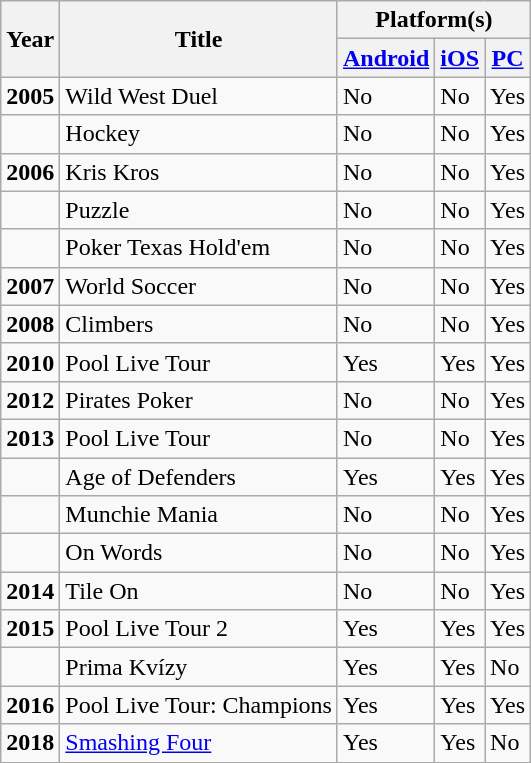<table class="wikitable">
<tr>
<th rowspan="2">Year</th>
<th rowspan="2">Title</th>
<th colspan="3">Platform(s)</th>
</tr>
<tr>
<th><a href='#'>Android</a></th>
<th><a href='#'>iOS</a></th>
<th><a href='#'>PC</a></th>
</tr>
<tr>
<td><strong>2005</strong></td>
<td>Wild West Duel</td>
<td>No</td>
<td>No</td>
<td>Yes</td>
</tr>
<tr>
<td></td>
<td>Hockey</td>
<td>No</td>
<td>No</td>
<td>Yes</td>
</tr>
<tr>
<td><strong>2006</strong></td>
<td>Kris Kros</td>
<td>No</td>
<td>No</td>
<td>Yes</td>
</tr>
<tr>
<td></td>
<td>Puzzle</td>
<td>No</td>
<td>No</td>
<td>Yes</td>
</tr>
<tr>
<td></td>
<td>Poker Texas Hold'em</td>
<td>No</td>
<td>No</td>
<td>Yes</td>
</tr>
<tr>
<td><strong>2007</strong></td>
<td>World Soccer</td>
<td>No</td>
<td>No</td>
<td>Yes</td>
</tr>
<tr>
<td><strong>2008</strong></td>
<td>Climbers</td>
<td>No</td>
<td>No</td>
<td>Yes</td>
</tr>
<tr>
<td><strong>2010</strong></td>
<td>Pool Live Tour</td>
<td>Yes</td>
<td>Yes</td>
<td>Yes</td>
</tr>
<tr>
<td><strong>2012</strong></td>
<td>Pirates Poker</td>
<td>No</td>
<td>No</td>
<td>Yes</td>
</tr>
<tr>
<td><strong>2013</strong></td>
<td>Pool Live Tour</td>
<td>No</td>
<td>No</td>
<td>Yes</td>
</tr>
<tr>
<td></td>
<td>Age of Defenders</td>
<td>Yes</td>
<td>Yes</td>
<td>Yes</td>
</tr>
<tr>
<td></td>
<td>Munchie Mania</td>
<td>No</td>
<td>No</td>
<td>Yes</td>
</tr>
<tr>
<td></td>
<td>On Words</td>
<td>No</td>
<td>No</td>
<td>Yes</td>
</tr>
<tr>
<td><strong>2014</strong></td>
<td>Tile On</td>
<td>No</td>
<td>No</td>
<td>Yes</td>
</tr>
<tr>
<td><strong>2015</strong></td>
<td>Pool Live Tour 2</td>
<td>Yes</td>
<td>Yes</td>
<td>Yes</td>
</tr>
<tr>
<td></td>
<td>Prima Kvízy</td>
<td>Yes</td>
<td>Yes</td>
<td>No</td>
</tr>
<tr>
<td><strong>2016</strong></td>
<td>Pool Live Tour: Champions</td>
<td>Yes</td>
<td>Yes</td>
<td>Yes</td>
</tr>
<tr>
<td><strong>2018</strong></td>
<td><a href='#'>Smashing Four</a></td>
<td>Yes</td>
<td>Yes</td>
<td>No</td>
</tr>
</table>
